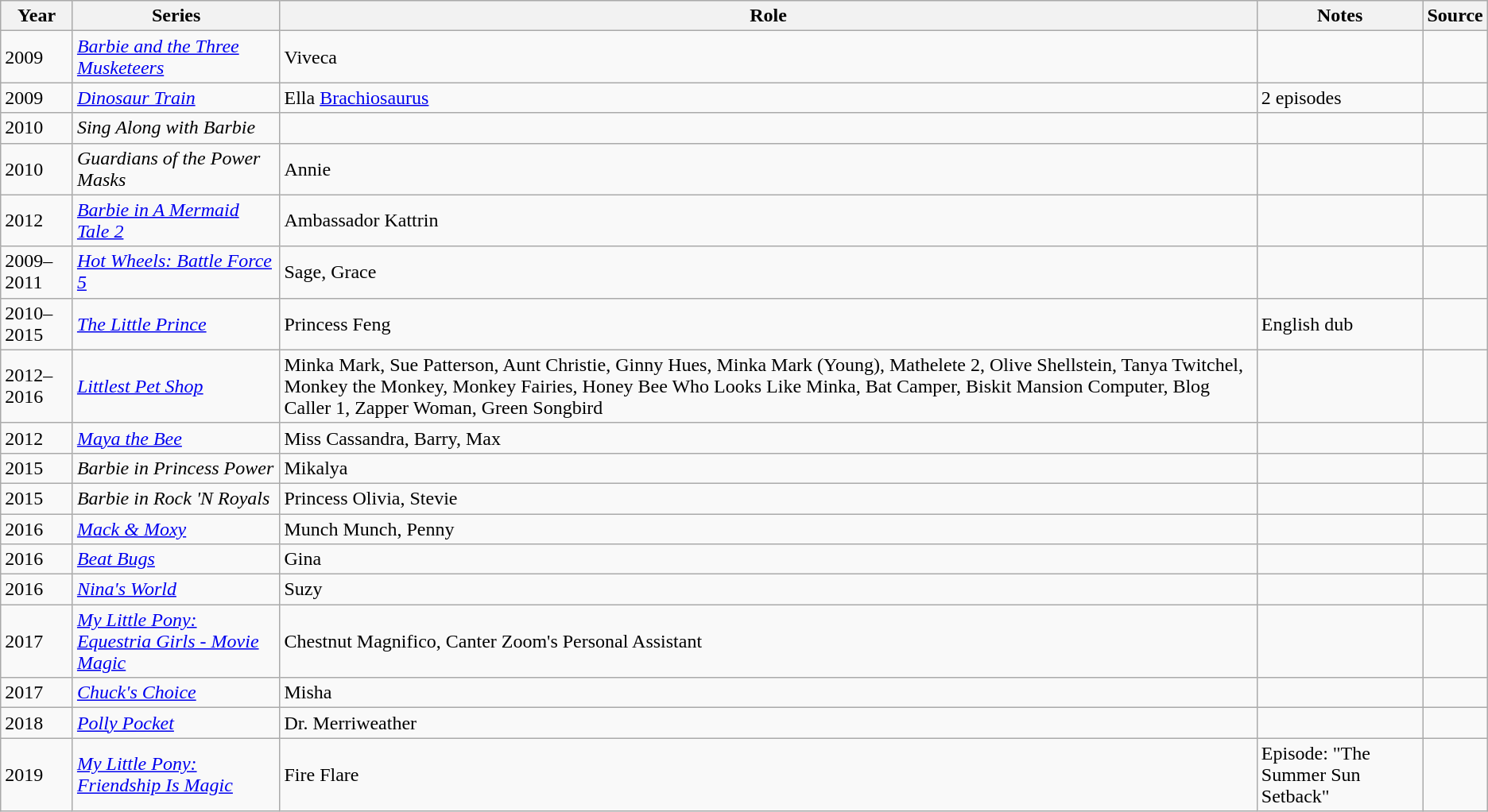<table class="wikitable sortable plainrowheaders">
<tr>
<th>Year</th>
<th>Series</th>
<th>Role</th>
<th class="unsortable">Notes</th>
<th class="unsortable">Source</th>
</tr>
<tr>
<td>2009</td>
<td><em><a href='#'>Barbie and the Three Musketeers</a></em></td>
<td>Viveca</td>
<td></td>
<td></td>
</tr>
<tr>
<td>2009</td>
<td><em><a href='#'>Dinosaur Train</a></em></td>
<td>Ella <a href='#'>Brachiosaurus</a></td>
<td>2 episodes</td>
<td></td>
</tr>
<tr>
<td>2010</td>
<td><em>Sing Along with Barbie</em></td>
<td></td>
<td></td>
<td></td>
</tr>
<tr>
<td>2010</td>
<td><em>Guardians of the Power Masks</em></td>
<td>Annie</td>
<td></td>
<td></td>
</tr>
<tr>
<td>2012</td>
<td><em><a href='#'>Barbie in A Mermaid Tale 2</a></em></td>
<td>Ambassador Kattrin</td>
<td></td>
<td></td>
</tr>
<tr>
<td>2009–2011</td>
<td><em><a href='#'>Hot Wheels: Battle Force 5</a></em></td>
<td>Sage, Grace</td>
<td></td>
<td></td>
</tr>
<tr>
<td>2010–2015</td>
<td><em><a href='#'>The Little Prince</a></em></td>
<td>Princess Feng</td>
<td>English dub</td>
<td></td>
</tr>
<tr>
<td>2012–2016</td>
<td><em><a href='#'>Littlest Pet Shop</a></em></td>
<td>Minka Mark, Sue Patterson, Aunt Christie, Ginny Hues, Minka Mark (Young), Mathelete 2, Olive Shellstein, Tanya Twitchel, Monkey the Monkey, Monkey Fairies, Honey Bee Who Looks Like Minka, Bat Camper, Biskit Mansion Computer, Blog Caller 1, Zapper Woman, Green Songbird</td>
<td></td>
<td></td>
</tr>
<tr>
<td>2012</td>
<td><em><a href='#'>Maya the Bee</a></em></td>
<td>Miss Cassandra, Barry, Max</td>
<td></td>
<td></td>
</tr>
<tr>
<td>2015</td>
<td><em>Barbie in Princess Power</em></td>
<td>Mikalya</td>
<td></td>
<td></td>
</tr>
<tr>
<td>2015</td>
<td><em>Barbie in Rock 'N Royals</em></td>
<td>Princess Olivia, Stevie</td>
<td></td>
<td></td>
</tr>
<tr>
<td>2016</td>
<td><em><a href='#'>Mack & Moxy</a></em></td>
<td>Munch Munch, Penny</td>
<td></td>
<td></td>
</tr>
<tr>
<td>2016</td>
<td><em><a href='#'>Beat Bugs</a></em></td>
<td>Gina</td>
<td></td>
<td></td>
</tr>
<tr>
<td>2016</td>
<td><em><a href='#'>Nina's World</a></em></td>
<td>Suzy</td>
<td></td>
<td></td>
</tr>
<tr>
<td>2017</td>
<td><em><a href='#'>My Little Pony: Equestria Girls - Movie Magic</a></em></td>
<td>Chestnut Magnifico, Canter Zoom's Personal Assistant</td>
<td></td>
<td></td>
</tr>
<tr>
<td>2017</td>
<td><em><a href='#'>Chuck's Choice</a></em></td>
<td>Misha</td>
<td></td>
<td></td>
</tr>
<tr>
<td>2018</td>
<td><em><a href='#'>Polly Pocket</a></em></td>
<td>Dr. Merriweather</td>
<td></td>
<td></td>
</tr>
<tr>
<td>2019</td>
<td><em><a href='#'>My Little Pony: Friendship Is Magic</a></em></td>
<td>Fire Flare</td>
<td>Episode: "The Summer Sun Setback"</td>
<td></td>
</tr>
</table>
